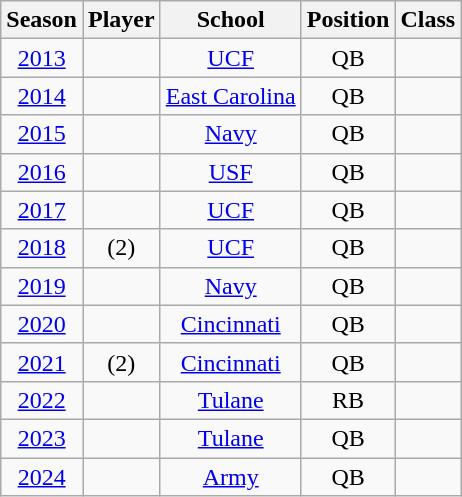<table class="wikitable sortable">
<tr>
<th>Season</th>
<th>Player</th>
<th>School</th>
<th>Position</th>
<th>Class</th>
</tr>
<tr align=center>
<td><a href='#'>2013</a></td>
<td></td>
<td><a href='#'>UCF</a></td>
<td>QB</td>
<td></td>
</tr>
<tr align=center>
<td><a href='#'>2014</a></td>
<td></td>
<td><a href='#'>East Carolina</a></td>
<td>QB</td>
<td></td>
</tr>
<tr align=center>
<td><a href='#'>2015</a></td>
<td></td>
<td><a href='#'>Navy</a></td>
<td>QB</td>
<td></td>
</tr>
<tr align=center>
<td><a href='#'>2016</a></td>
<td></td>
<td><a href='#'>USF</a></td>
<td>QB</td>
<td></td>
</tr>
<tr align=center>
<td><a href='#'>2017</a></td>
<td></td>
<td><a href='#'>UCF</a></td>
<td>QB</td>
<td></td>
</tr>
<tr align=center>
<td><a href='#'>2018</a></td>
<td> (2)</td>
<td><a href='#'>UCF</a></td>
<td>QB</td>
<td></td>
</tr>
<tr align=center>
<td><a href='#'>2019</a></td>
<td> </td>
<td><a href='#'>Navy</a></td>
<td>QB</td>
<td></td>
</tr>
<tr align=center>
<td><a href='#'>2020</a></td>
<td> </td>
<td><a href='#'>Cincinnati</a></td>
<td>QB</td>
<td></td>
</tr>
<tr align=center>
<td><a href='#'>2021</a></td>
<td> (2) </td>
<td><a href='#'>Cincinnati</a></td>
<td>QB</td>
<td></td>
</tr>
<tr align=center>
<td><a href='#'>2022</a></td>
<td></td>
<td><a href='#'>Tulane</a></td>
<td>RB</td>
<td></td>
</tr>
<tr align=center>
<td><a href='#'>2023</a></td>
<td></td>
<td><a href='#'>Tulane</a></td>
<td>QB</td>
<td></td>
</tr>
<tr align=center>
<td><a href='#'>2024</a></td>
<td></td>
<td><a href='#'>Army</a></td>
<td>QB</td>
<td></td>
</tr>
</table>
